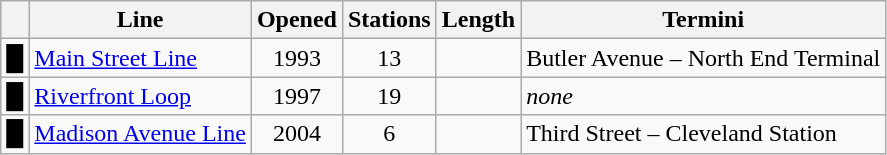<table class="wikitable">
<tr>
<th></th>
<th>Line</th>
<th>Opened</th>
<th>Stations</th>
<th>Length</th>
<th>Termini</th>
</tr>
<tr>
<td><span>█</span></td>
<td><a href='#'>Main Street Line</a></td>
<td align="center">1993</td>
<td align="center">13</td>
<td></td>
<td>Butler Avenue – North End Terminal</td>
</tr>
<tr>
<td><span>█</span></td>
<td><a href='#'>Riverfront Loop</a></td>
<td align="center">1997</td>
<td align="center">19</td>
<td></td>
<td><em>none</em></td>
</tr>
<tr>
<td><span>█</span></td>
<td><a href='#'>Madison Avenue Line</a></td>
<td align="center">2004</td>
<td align="center">6</td>
<td></td>
<td>Third Street – Cleveland Station</td>
</tr>
</table>
